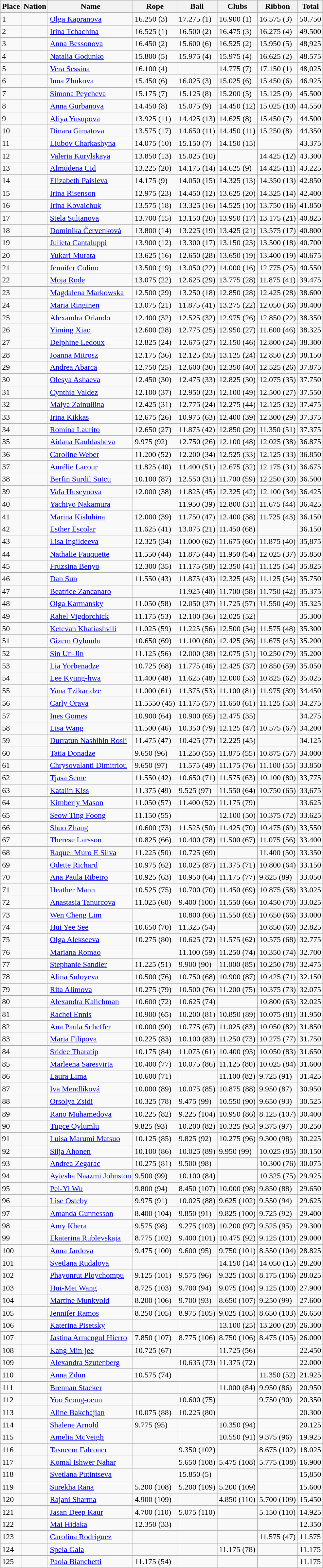<table class="wikitable">
<tr>
<th>Place</th>
<th>Nation</th>
<th>Name</th>
<th>Rope</th>
<th>Ball</th>
<th>Clubs</th>
<th>Ribbon</th>
<th>Total</th>
</tr>
<tr>
<td>1</td>
<td></td>
<td><a href='#'>Olga Kapranova</a></td>
<td>16.250 (3)</td>
<td>17.275 (1)</td>
<td>16.900 (1)</td>
<td>16.575 (3)</td>
<td>50.750</td>
</tr>
<tr>
<td>2</td>
<td></td>
<td><a href='#'>Irina Tchachina</a></td>
<td>16.525 (1)</td>
<td>16.500 (2)</td>
<td>16.475 (3)</td>
<td>16.275 (4)</td>
<td>49.500</td>
</tr>
<tr>
<td>3</td>
<td></td>
<td><a href='#'>Anna Bessonova</a></td>
<td>16.450 (2)</td>
<td>15.600 (6)</td>
<td>16.525 (2)</td>
<td>15.950 (5)</td>
<td>48,925</td>
</tr>
<tr>
<td>4</td>
<td></td>
<td><a href='#'>Natalia Godunko</a></td>
<td>15.800 (5)</td>
<td>15.975 (4)</td>
<td>15.975 (4)</td>
<td>16.625 (2)</td>
<td>48.575</td>
</tr>
<tr>
<td>5</td>
<td></td>
<td><a href='#'>Vera Sessina</a></td>
<td>16.100 (4)</td>
<td></td>
<td>14.775 (7)</td>
<td>17.150 (1)</td>
<td>48,025</td>
</tr>
<tr>
<td>6</td>
<td></td>
<td><a href='#'>Inna Zhukova</a></td>
<td>15.450 (6)</td>
<td>16.025 (3)</td>
<td>15.025 (6)</td>
<td>15.450 (6)</td>
<td>46.925</td>
</tr>
<tr>
<td>7</td>
<td></td>
<td><a href='#'>Simona Peycheva</a></td>
<td>15.175 (7)</td>
<td>15.125 (8)</td>
<td>15.200 (5)</td>
<td>15.125 (9)</td>
<td>45.500</td>
</tr>
<tr>
<td>8</td>
<td></td>
<td><a href='#'>Anna Gurbanova</a></td>
<td>14.450 (8)</td>
<td>15.075 (9)</td>
<td>14.450 (12)</td>
<td>15.025 (10)</td>
<td>44.550</td>
</tr>
<tr>
<td>9</td>
<td></td>
<td><a href='#'>Aliya Yusupova</a></td>
<td>13.925 (11)</td>
<td>14.425 (13)</td>
<td>14.625 (8)</td>
<td>15.450 (7)</td>
<td>44.500</td>
</tr>
<tr>
<td>10</td>
<td></td>
<td><a href='#'>Dinara Gimatova</a></td>
<td>13.575 (17)</td>
<td>14.650 (11)</td>
<td>14.450 (11)</td>
<td>15.250 (8)</td>
<td>44.350</td>
</tr>
<tr>
<td>11</td>
<td></td>
<td><a href='#'>Liubov Charkashyna</a></td>
<td>14.075 (10)</td>
<td>15.150 (7)</td>
<td>14.150 (15)</td>
<td></td>
<td>43.375</td>
</tr>
<tr>
<td>12</td>
<td></td>
<td><a href='#'>Valeria Kurylskaya</a></td>
<td>13.850 (13)</td>
<td>15.025 (10)</td>
<td></td>
<td>14.425 (12)</td>
<td>43.300</td>
</tr>
<tr>
<td>13</td>
<td></td>
<td><a href='#'>Almudena Cid</a></td>
<td>13.225 (20)</td>
<td>14.175 (14)</td>
<td>14.625 (9)</td>
<td>14.425 (11)</td>
<td>43.225</td>
</tr>
<tr>
<td>14</td>
<td></td>
<td><a href='#'>Elizabeth Paisieva</a></td>
<td>14.175 (9)</td>
<td>14.050 (15)</td>
<td>14.325 (13)</td>
<td>14.350 (13)</td>
<td>42.850</td>
</tr>
<tr>
<td>15</td>
<td></td>
<td><a href='#'>Irina Risenson</a></td>
<td>12.975 (23)</td>
<td>14.450 (12)</td>
<td>13.625 (20)</td>
<td>14.325 (14)</td>
<td>42.400</td>
</tr>
<tr>
<td>16</td>
<td></td>
<td><a href='#'>Irina Kovalchuk</a></td>
<td>13.575 (18)</td>
<td>13.325 (16)</td>
<td>14.525 (10)</td>
<td>13.750 (16)</td>
<td>41.850</td>
</tr>
<tr>
<td>17</td>
<td></td>
<td><a href='#'>Stela Sultanova</a></td>
<td>13.700 (15)</td>
<td>13.150 (20)</td>
<td>13.950 (17)</td>
<td>13.175 (21)</td>
<td>40.825</td>
</tr>
<tr>
<td>18</td>
<td></td>
<td><a href='#'>Dominika Červenková</a></td>
<td>13.800 (14)</td>
<td>13.225 (19)</td>
<td>13.425 (21)</td>
<td>13.575 (17)</td>
<td>40.800</td>
</tr>
<tr>
<td>19</td>
<td></td>
<td><a href='#'>Julieta Cantaluppi</a></td>
<td>13.900 (12)</td>
<td>13.300 (17)</td>
<td>13.150 (23)</td>
<td>13.500 (18)</td>
<td>40.700</td>
</tr>
<tr>
<td>20</td>
<td></td>
<td><a href='#'>Yukari Murata</a></td>
<td>13.625 (16)</td>
<td>12.650 (28)</td>
<td>13.650 (19)</td>
<td>13.400 (19)</td>
<td>40.675</td>
</tr>
<tr>
<td>21</td>
<td></td>
<td><a href='#'>Jennifer Colino</a></td>
<td>13.500 (19)</td>
<td>13.050 (22)</td>
<td>14.000 (16)</td>
<td>12.775 (25)</td>
<td>40.550</td>
</tr>
<tr>
<td>22</td>
<td></td>
<td><a href='#'>Moja Rode</a></td>
<td>13.075 (22)</td>
<td>12.625 (29)</td>
<td>13.775 (28)</td>
<td>11.875 (41)</td>
<td>39.475</td>
</tr>
<tr>
<td>23</td>
<td></td>
<td><a href='#'>Magdalena Markowska</a></td>
<td>12.500 (29)</td>
<td>13.250 (18)</td>
<td>12.850 (28)</td>
<td>12.425 (28)</td>
<td>38.600</td>
</tr>
<tr>
<td>24</td>
<td></td>
<td><a href='#'>Maria Ringinen</a></td>
<td>13.075 (21)</td>
<td>11.875 (41)</td>
<td>13.275 (22)</td>
<td>12.050 (36)</td>
<td>38.400</td>
</tr>
<tr>
<td>25</td>
<td></td>
<td><a href='#'>Alexandra Orlando</a></td>
<td>12.400 (32)</td>
<td>12.525 (32)</td>
<td>12.975 (26)</td>
<td>12.850 (22)</td>
<td>38.350</td>
</tr>
<tr>
<td>26</td>
<td></td>
<td><a href='#'>Yiming Xiao</a></td>
<td>12.600 (28)</td>
<td>12.775 (25)</td>
<td>12.950 (27)</td>
<td>11.600 (46)</td>
<td>38.325</td>
</tr>
<tr>
<td>27</td>
<td></td>
<td><a href='#'>Delphine Ledoux</a></td>
<td>12.825 (24)</td>
<td>12.675 (27)</td>
<td>12.150 (46)</td>
<td>12.800 (24)</td>
<td>38.300</td>
</tr>
<tr>
<td>28</td>
<td></td>
<td><a href='#'>Joanna Mitrosz</a></td>
<td>12.175 (36)</td>
<td>12.125 (35)</td>
<td>13.125 (24)</td>
<td>12.850 (23)</td>
<td>38.150</td>
</tr>
<tr>
<td>29</td>
<td></td>
<td><a href='#'>Andrea Abarca</a></td>
<td>12.750 (25)</td>
<td>12.600 (30)</td>
<td>12.350 (40)</td>
<td>12.525 (26)</td>
<td>37.875</td>
</tr>
<tr>
<td>30</td>
<td></td>
<td><a href='#'>Olesya Ashaeva</a></td>
<td>12.450 (30)</td>
<td>12.475 (33)</td>
<td>12.825 (30)</td>
<td>12.075 (35)</td>
<td>37.750</td>
</tr>
<tr>
<td>31</td>
<td></td>
<td><a href='#'>Cynthia Valdez</a></td>
<td>12.100 (37)</td>
<td>12.950 (23)</td>
<td>12.100 (49)</td>
<td>12.500 (27)</td>
<td>37.550</td>
</tr>
<tr>
<td>32</td>
<td></td>
<td><a href='#'>Maiya Zainullina</a></td>
<td>12.425 (31)</td>
<td>12.775 (24)</td>
<td>12.275 (44)</td>
<td>12.125 (32)</td>
<td>37.475</td>
</tr>
<tr>
<td>33</td>
<td></td>
<td><a href='#'>Irina Kikkas</a></td>
<td>12.675 (26)</td>
<td>10.975 (63)</td>
<td>12.400 (39)</td>
<td>12.300 (29)</td>
<td>37.375</td>
</tr>
<tr>
<td>34</td>
<td></td>
<td><a href='#'>Romina Laurito</a></td>
<td>12.650 (27)</td>
<td>11.875 (42)</td>
<td>12.850 (29)</td>
<td>11.350 (51)</td>
<td>37.375</td>
</tr>
<tr>
<td>35</td>
<td></td>
<td><a href='#'>Aidana Kauldasheva</a></td>
<td>9.975 (92)</td>
<td>12.750 (26)</td>
<td>12.100 (48)</td>
<td>12.025 (38)</td>
<td>36.875</td>
</tr>
<tr>
<td>36</td>
<td></td>
<td><a href='#'>Caroline Weber</a></td>
<td>11.200 (52)</td>
<td>12.200 (34)</td>
<td>12.525 (33)</td>
<td>12.125 (33)</td>
<td>36.850</td>
</tr>
<tr>
<td>37</td>
<td></td>
<td><a href='#'>Aurélie Lacour</a></td>
<td>11.825 (40)</td>
<td>11.400 (51)</td>
<td>12.675 (32)</td>
<td>12.175 (31)</td>
<td>36.675</td>
</tr>
<tr>
<td>38</td>
<td></td>
<td><a href='#'>Berfin Surdil Sutcu</a></td>
<td>10.100 (87)</td>
<td>12.550 (31)</td>
<td>11.700 (59)</td>
<td>12.250 (30)</td>
<td>36.500</td>
</tr>
<tr>
<td>39</td>
<td></td>
<td><a href='#'>Vafa Huseynova</a></td>
<td>12.000 (38)</td>
<td>11.825 (45)</td>
<td>12.325 (42)</td>
<td>12.100 (34)</td>
<td>36.425</td>
</tr>
<tr>
<td>40</td>
<td></td>
<td><a href='#'>Yachiyo Nakamura</a></td>
<td></td>
<td>11.950 (39)</td>
<td>12.800 (31)</td>
<td>11.675 (44)</td>
<td>36.425</td>
</tr>
<tr>
<td>41</td>
<td></td>
<td><a href='#'>Marina Kisluhina</a></td>
<td>12.000 (39)</td>
<td>11.750 (47)</td>
<td>12.400 (38)</td>
<td>11.725 (43)</td>
<td>36.150</td>
</tr>
<tr>
<td>42</td>
<td></td>
<td><a href='#'>Esther Escolar</a></td>
<td>11.625 (41)</td>
<td>13.075 (21)</td>
<td>11.450 (68)</td>
<td></td>
<td>36.150</td>
</tr>
<tr>
<td>43</td>
<td></td>
<td><a href='#'>Lisa Ingildeeva</a></td>
<td>12.325 (34)</td>
<td>11.000 (62)</td>
<td>11.675 (60)</td>
<td>11.875 (40)</td>
<td>35,875</td>
</tr>
<tr>
<td>44</td>
<td></td>
<td><a href='#'>Nathalie Fauquette</a></td>
<td>11.550 (44)</td>
<td>11.875 (44)</td>
<td>11.950 (54)</td>
<td>12.025 (37)</td>
<td>35.850</td>
</tr>
<tr>
<td>45</td>
<td></td>
<td><a href='#'>Fruzsina Benyo</a></td>
<td>12.300 (35)</td>
<td>11.175 (58)</td>
<td>12.350 (41)</td>
<td>11.125 (54)</td>
<td>35.825</td>
</tr>
<tr>
<td>46</td>
<td></td>
<td><a href='#'>Dan Sun</a></td>
<td>11.550 (43)</td>
<td>11.875 (43)</td>
<td>12.325 (43)</td>
<td>11.125 (54)</td>
<td>35.750</td>
</tr>
<tr>
<td>47</td>
<td></td>
<td><a href='#'>Beatrice Zancanaro</a></td>
<td></td>
<td>11.925 (40)</td>
<td>11.700 (58)</td>
<td>11.750 (42)</td>
<td>35.375</td>
</tr>
<tr>
<td>48</td>
<td></td>
<td><a href='#'>Olga Karmansky</a></td>
<td>11.050 (58)</td>
<td>12.050 (37)</td>
<td>11.725 (57)</td>
<td>11.550 (49)</td>
<td>35.325</td>
</tr>
<tr>
<td>49</td>
<td></td>
<td><a href='#'>Rahel Vigdorchick</a></td>
<td>11.175 (53)</td>
<td>12.100 (36)</td>
<td>12.025 (52)</td>
<td></td>
<td>35.300</td>
</tr>
<tr>
<td>50</td>
<td></td>
<td><a href='#'>Ketevan Khatiashvili</a></td>
<td>11.025 (59)</td>
<td>11.225 (56)</td>
<td>12.500 (34)</td>
<td>11.575 (48)</td>
<td>35.300</td>
</tr>
<tr>
<td>51</td>
<td></td>
<td><a href='#'>Gizem Oylumlu</a></td>
<td>10.650 (69)</td>
<td>11.100 (60)</td>
<td>12.425 (36)</td>
<td>11.675 (45)</td>
<td>35.200</td>
</tr>
<tr>
<td>52</td>
<td></td>
<td><a href='#'>Sin Un-Jin</a></td>
<td>11.125 (56)</td>
<td>12.000 (38)</td>
<td>12.075 (51)</td>
<td>10.250 (79)</td>
<td>35.200</td>
</tr>
<tr>
<td>53</td>
<td></td>
<td><a href='#'>Lia Yorbenadze</a></td>
<td>10.725 (68)</td>
<td>11.775 (46)</td>
<td>12.425 (37)</td>
<td>10.850 (59)</td>
<td>35.050</td>
</tr>
<tr>
<td>54</td>
<td></td>
<td><a href='#'>Lee Kyung-hwa</a></td>
<td>11.400 (48)</td>
<td>11.625 (48)</td>
<td>12.000 (53)</td>
<td>10.825 (62)</td>
<td>35.025</td>
</tr>
<tr>
<td>55</td>
<td></td>
<td><a href='#'>Yana Tzikaridze</a></td>
<td>11.000 (61)</td>
<td>11.375 (53)</td>
<td>11.100 (81)</td>
<td>11.975 (39)</td>
<td>34.450</td>
</tr>
<tr>
<td>56</td>
<td></td>
<td><a href='#'>Carly Orava</a></td>
<td>11.5550 (45)</td>
<td>11.175 (57)</td>
<td>11.650 (61)</td>
<td>11.125 (53)</td>
<td>34.275</td>
</tr>
<tr>
<td>57</td>
<td></td>
<td><a href='#'>Ines Gomes</a></td>
<td>10.900 (64)</td>
<td>10.900 (65)</td>
<td>12.475 (35)</td>
<td></td>
<td>34.275</td>
</tr>
<tr>
<td>58</td>
<td></td>
<td><a href='#'>Lisa Wang</a></td>
<td>11.500 (46)</td>
<td>10.350 (79)</td>
<td>12.125 (47)</td>
<td>10.575 (67)</td>
<td>34.200</td>
</tr>
<tr>
<td>59</td>
<td></td>
<td><a href='#'>Durratun Nashihin Rosli</a></td>
<td>11.475 (47)</td>
<td>10.425 (77)</td>
<td>12.225 (45)</td>
<td></td>
<td>34.125</td>
</tr>
<tr>
<td>60</td>
<td></td>
<td><a href='#'>Tatia Donadze</a></td>
<td>9.650 (96)</td>
<td>11.250 (55)</td>
<td>11.875 (55)</td>
<td>10.875 (57)</td>
<td>34.000</td>
</tr>
<tr>
<td>61</td>
<td></td>
<td><a href='#'>Chrysovalanti Dimitriou</a></td>
<td>9.650 (97)</td>
<td>11.575 (49)</td>
<td>11.175 (76)</td>
<td>11.100 (55)</td>
<td>33.850</td>
</tr>
<tr>
<td>62</td>
<td></td>
<td><a href='#'>Tjasa Seme</a></td>
<td>11.550 (42)</td>
<td>10.650 (71)</td>
<td>11.575 (63)</td>
<td>10.100 (80)</td>
<td>33,775</td>
</tr>
<tr>
<td>63</td>
<td></td>
<td><a href='#'>Katalin Kiss</a></td>
<td>11.375 (49)</td>
<td>9.525 (97)</td>
<td>11.550 (64)</td>
<td>10.750 (65)</td>
<td>33,675</td>
</tr>
<tr>
<td>64</td>
<td></td>
<td><a href='#'>Kimberly Mason</a></td>
<td>11.050 (57)</td>
<td>11.400 (52)</td>
<td>11.175 (79)</td>
<td></td>
<td>33.625</td>
</tr>
<tr>
<td>65</td>
<td></td>
<td><a href='#'>Seow Ting Foong</a></td>
<td>11.150 (55)</td>
<td></td>
<td>12.100 (50)</td>
<td>10.375 (72)</td>
<td>33.625</td>
</tr>
<tr>
<td>66</td>
<td></td>
<td><a href='#'>Shuo Zhang</a></td>
<td>10.600 (73)</td>
<td>11.525 (50)</td>
<td>11.425 (70)</td>
<td>10.475 (69)</td>
<td>33,550</td>
</tr>
<tr>
<td>67</td>
<td></td>
<td><a href='#'>Therese Larsson</a></td>
<td>10.825 (66)</td>
<td>10.400 (78)</td>
<td>11.500 (67)</td>
<td>11.075 (56)</td>
<td>33.400</td>
</tr>
<tr>
<td>68</td>
<td></td>
<td><a href='#'>Raquel Muro E Silva</a></td>
<td>11.225 (50)</td>
<td>10.725 (69)</td>
<td></td>
<td>11.400 (50)</td>
<td>33.350</td>
</tr>
<tr>
<td>69</td>
<td></td>
<td><a href='#'>Odette Richard</a></td>
<td>10.975 (62)</td>
<td>10.025 (87)</td>
<td>11.375 (71)</td>
<td>10.800 (64)</td>
<td>33.150</td>
</tr>
<tr>
<td>70</td>
<td></td>
<td><a href='#'>Ana Paula Ribeiro</a></td>
<td>10.925 (63)</td>
<td>10.950 (64)</td>
<td>11.175 (77)</td>
<td>9.825 (89)</td>
<td>33.050</td>
</tr>
<tr>
<td>71</td>
<td></td>
<td><a href='#'>Heather Mann</a></td>
<td>10.525 (75)</td>
<td>10.700 (70)</td>
<td>11.450 (69)</td>
<td>10.875 (58)</td>
<td>33.025</td>
</tr>
<tr>
<td>72</td>
<td></td>
<td><a href='#'>Anastasia Tanurcova</a></td>
<td>11.025 (60)</td>
<td>9.400 (100)</td>
<td>11.550 (66)</td>
<td>10.450 (70)</td>
<td>33.025</td>
</tr>
<tr>
<td>73</td>
<td></td>
<td><a href='#'>Wen Cheng Lim</a></td>
<td></td>
<td>10.800 (66)</td>
<td>11.550 (65)</td>
<td>10.650 (66)</td>
<td>33.000</td>
</tr>
<tr>
<td>74</td>
<td></td>
<td><a href='#'>Hui Yee See</a></td>
<td>10.650 (70)</td>
<td>11.325 (54)</td>
<td></td>
<td>10.850 (60)</td>
<td>32.825</td>
</tr>
<tr>
<td>75</td>
<td></td>
<td><a href='#'>Olga Alekseeva</a></td>
<td>10.275 (80)</td>
<td>10.625 (72)</td>
<td>11.575 (62)</td>
<td>10.575 (68)</td>
<td>32.775</td>
</tr>
<tr>
<td>76</td>
<td></td>
<td><a href='#'>Mariana Romao</a></td>
<td></td>
<td>11.100 (59)</td>
<td>11.250 (74)</td>
<td>10.350 (74)</td>
<td>32.700</td>
</tr>
<tr>
<td>77</td>
<td></td>
<td><a href='#'>Stephanie Sandler</a></td>
<td>11.225 (51)</td>
<td>9.900 (90)</td>
<td>11.000 (85)</td>
<td>10.250 (78)</td>
<td>32.475</td>
</tr>
<tr>
<td>78</td>
<td></td>
<td><a href='#'>Alina Suloyeva</a></td>
<td>10.500 (76)</td>
<td>10.750 (68)</td>
<td>10.900 (87)</td>
<td>10.425 (71)</td>
<td>32.150</td>
</tr>
<tr>
<td>79</td>
<td></td>
<td><a href='#'>Rita Alimova</a></td>
<td>10.275 (79)</td>
<td>10.500 (76)</td>
<td>11.200 (75)</td>
<td>10.375 (73)</td>
<td>32.075</td>
</tr>
<tr>
<td>80</td>
<td></td>
<td><a href='#'>Alexandra Kalichman</a></td>
<td>10.600 (72)</td>
<td>10.625 (74)</td>
<td></td>
<td>10.800 (63)</td>
<td>32.025</td>
</tr>
<tr>
<td>81</td>
<td></td>
<td><a href='#'>Rachel Ennis</a></td>
<td>10.900 (65)</td>
<td>10.200 (81)</td>
<td>10.850 (89)</td>
<td>10.075 (81)</td>
<td>31.950</td>
</tr>
<tr>
<td>82</td>
<td></td>
<td><a href='#'>Ana Paula Scheffer</a></td>
<td>10.000 (90)</td>
<td>10.775 (67)</td>
<td>11.025 (83)</td>
<td>10.050 (82)</td>
<td>31.850</td>
</tr>
<tr>
<td>83</td>
<td></td>
<td><a href='#'>Maria Filipova</a></td>
<td>10.225 (83)</td>
<td>10.100 (83)</td>
<td>11.250 (73)</td>
<td>10.275 (77)</td>
<td>31.750</td>
</tr>
<tr>
<td>84</td>
<td></td>
<td><a href='#'>Sridee Tharatip</a></td>
<td>10.175 (84)</td>
<td>11.075 (61)</td>
<td>10.400 (93)</td>
<td>10.050 (83)</td>
<td>31.650</td>
</tr>
<tr>
<td>85</td>
<td></td>
<td><a href='#'>Marleena Saresvirta</a></td>
<td>10.400 (77)</td>
<td>10.075 (86)</td>
<td>11.125 (80)</td>
<td>10.025 (84)</td>
<td>31.600</td>
</tr>
<tr>
<td>86</td>
<td></td>
<td><a href='#'>Laura Lima</a></td>
<td>10.600 (71)</td>
<td></td>
<td>11.100 (82)</td>
<td>9.725 (91)</td>
<td>31.425</td>
</tr>
<tr>
<td>87</td>
<td></td>
<td><a href='#'>Iva Mendlíková</a></td>
<td>10.000 (89)</td>
<td>10.075 (85)</td>
<td>10.875 (88)</td>
<td>9.950 (87)</td>
<td>30.950</td>
</tr>
<tr>
<td>88</td>
<td></td>
<td><a href='#'>Orsolya Zsidi</a></td>
<td>10.325 (78)</td>
<td>9.475 (99)</td>
<td>10.550 (90)</td>
<td>9.650 (93)</td>
<td>30.525</td>
</tr>
<tr>
<td>89</td>
<td></td>
<td><a href='#'>Rano Muhamedova</a></td>
<td>10.225 (82)</td>
<td>9.225 (104)</td>
<td>10.950 (86)</td>
<td>8.125 (107)</td>
<td>30.400</td>
</tr>
<tr>
<td>90</td>
<td></td>
<td><a href='#'>Tugce Oylumlu</a></td>
<td>9.825 (93)</td>
<td>10.200 (82)</td>
<td>10.325 (95)</td>
<td>9.375 (97)</td>
<td>30.250</td>
</tr>
<tr>
<td>91</td>
<td></td>
<td><a href='#'>Luisa Marumi Matsuo</a></td>
<td>10.125 (85)</td>
<td>9.825 (92)</td>
<td>10.275 (96)</td>
<td>9.300 (98)</td>
<td>30.225</td>
</tr>
<tr>
<td>92</td>
<td></td>
<td><a href='#'>Silja Ahonen</a></td>
<td>10.100 (86)</td>
<td>10.025 (89)</td>
<td>9.950 (99)</td>
<td>10.025 (85)</td>
<td>30.150</td>
</tr>
<tr>
<td>93</td>
<td></td>
<td><a href='#'>Andrea Zegarac</a></td>
<td>10.275 (81)</td>
<td>9.500 (98)</td>
<td></td>
<td>10.300 (76)</td>
<td>30.075</td>
</tr>
<tr>
<td>94</td>
<td></td>
<td><a href='#'>Ayiesha Naazmi Johnston</a></td>
<td>9.500 (99)</td>
<td>10.100 (84)</td>
<td></td>
<td>10.325 (75)</td>
<td>29.925</td>
</tr>
<tr>
<td>95</td>
<td></td>
<td><a href='#'>Pei-Yi Wu</a></td>
<td>9.800 (94)</td>
<td>8.450 (107)</td>
<td>10.000 (98)</td>
<td>9.850 (88)</td>
<td>29.650</td>
</tr>
<tr>
<td>96</td>
<td></td>
<td><a href='#'>Lise Osteby</a></td>
<td>9.975 (91)</td>
<td>10.025 (88)</td>
<td>9.625 (102)</td>
<td>9.550 (94)</td>
<td>29.625</td>
</tr>
<tr>
<td>97</td>
<td></td>
<td><a href='#'>Amanda Gunnesson</a></td>
<td>8.400 (104)</td>
<td>9.850 (91)</td>
<td>9.825 (100)</td>
<td>9.725 (92)</td>
<td>29.400</td>
</tr>
<tr>
<td>98</td>
<td></td>
<td><a href='#'>Amy Khera</a></td>
<td>9.575 (98)</td>
<td>9.275 (103)</td>
<td>10.200 (97)</td>
<td>9.525 (95)</td>
<td>29.300</td>
</tr>
<tr>
<td>99</td>
<td></td>
<td><a href='#'>Ekaterina Rublevskaja</a></td>
<td>8.775 (102)</td>
<td>9.400 (101)</td>
<td>10.475 (92)</td>
<td>9.125 (101)</td>
<td>29.000</td>
</tr>
<tr>
<td>100</td>
<td></td>
<td><a href='#'>Anna Jardova</a></td>
<td>9.475 (100)</td>
<td>9.600 (95)</td>
<td>9.750 (101)</td>
<td>8.550 (104)</td>
<td>28.825</td>
</tr>
<tr>
<td>101</td>
<td></td>
<td><a href='#'>Svetlana Rudalova</a></td>
<td></td>
<td></td>
<td>14.150 (14)</td>
<td>14.050 (15)</td>
<td>28.200</td>
</tr>
<tr>
<td>102</td>
<td></td>
<td><a href='#'>Phayonrut Ploychompu</a></td>
<td>9.125 (101)</td>
<td>9.575 (96)</td>
<td>9.325 (103)</td>
<td>8.175 (106)</td>
<td>28.025</td>
</tr>
<tr>
<td>103</td>
<td></td>
<td><a href='#'>Hui-Mei Wang</a></td>
<td>8.725 (103)</td>
<td>9.700 (94)</td>
<td>9.075 (104)</td>
<td>9.125 (100)</td>
<td>27.900</td>
</tr>
<tr>
<td>104</td>
<td></td>
<td><a href='#'>Martine Munkvold</a></td>
<td>8.200 (106)</td>
<td>9.700 (93)</td>
<td>8.650 (107)</td>
<td>9.250 (99)</td>
<td>27.600</td>
</tr>
<tr>
<td>105</td>
<td></td>
<td><a href='#'>Jennifer Ramos</a></td>
<td>8.250 (105)</td>
<td>8.975 (105)</td>
<td>9.025 (105)</td>
<td>8.650 (103)</td>
<td>26.650</td>
</tr>
<tr>
<td>106</td>
<td></td>
<td><a href='#'>Katerina Pisetsky</a></td>
<td></td>
<td></td>
<td>13.100 (25)</td>
<td>13.200 (20)</td>
<td>26.300</td>
</tr>
<tr>
<td>107</td>
<td></td>
<td><a href='#'>Jastina Armengol Hierro</a></td>
<td>7.850 (107)</td>
<td>8.775 (106)</td>
<td>8.750 (106)</td>
<td>8.475 (105)</td>
<td>26.000</td>
</tr>
<tr>
<td>108</td>
<td></td>
<td><a href='#'>Kang Min-jee</a></td>
<td>10.725 (67)</td>
<td></td>
<td>11.725 (56)</td>
<td></td>
<td>22.450</td>
</tr>
<tr>
<td>109</td>
<td></td>
<td><a href='#'>Alexandra Szutenberg</a></td>
<td></td>
<td>10.635 (73)</td>
<td>11.375 (72)</td>
<td></td>
<td>22.000</td>
</tr>
<tr>
<td>110</td>
<td></td>
<td><a href='#'>Anna Zdun</a></td>
<td>10.575 (74)</td>
<td></td>
<td></td>
<td>11.350 (52)</td>
<td>21.925</td>
</tr>
<tr>
<td>111</td>
<td></td>
<td><a href='#'>Brennan Stacker</a></td>
<td></td>
<td></td>
<td>11.000 (84)</td>
<td>9.950 (86)</td>
<td>20.950</td>
</tr>
<tr>
<td>112</td>
<td></td>
<td><a href='#'>Yoo Seong-oeun</a></td>
<td></td>
<td>10.600 (75)</td>
<td></td>
<td>9.750 (90)</td>
<td>20.350</td>
</tr>
<tr>
<td>113</td>
<td></td>
<td><a href='#'>Aline Bakchajian</a></td>
<td>10.075 (88)</td>
<td>10.225 (80)</td>
<td></td>
<td></td>
<td>20.300</td>
</tr>
<tr>
<td>114</td>
<td></td>
<td><a href='#'>Shalene Arnold</a></td>
<td>9.775 (95)</td>
<td></td>
<td>10.350 (94)</td>
<td></td>
<td>20.125</td>
</tr>
<tr>
<td>115</td>
<td></td>
<td><a href='#'>Amelia McVeigh</a></td>
<td></td>
<td></td>
<td>10.550 (91)</td>
<td>9.375 (96)</td>
<td>19.925</td>
</tr>
<tr>
<td>116</td>
<td></td>
<td><a href='#'>Tasneem Falconer</a></td>
<td></td>
<td>9.350 (102)</td>
<td></td>
<td>8.675 (102)</td>
<td>18.025</td>
</tr>
<tr>
<td>117</td>
<td></td>
<td><a href='#'>Komal Ishwer Nahar</a></td>
<td></td>
<td>5.650 (108)</td>
<td>5.475 (108)</td>
<td>5.775 (108)</td>
<td>16.900</td>
</tr>
<tr>
<td>118</td>
<td></td>
<td><a href='#'>Svetlana Putintseva</a></td>
<td></td>
<td>15.850 (5)</td>
<td></td>
<td></td>
<td>15,850</td>
</tr>
<tr>
<td>119</td>
<td></td>
<td><a href='#'>Surekha Rana</a></td>
<td>5.200 (108)</td>
<td>5.200 (109)</td>
<td>5.200 (109)</td>
<td></td>
<td>15.600</td>
</tr>
<tr>
<td>120</td>
<td></td>
<td><a href='#'>Rajani Sharma</a></td>
<td>4.900 (109)</td>
<td></td>
<td>4.850 (110)</td>
<td>5.700 (109)</td>
<td>15.450</td>
</tr>
<tr>
<td>121</td>
<td></td>
<td><a href='#'>Jasan Deep Kaur</a></td>
<td>4.700 (110)</td>
<td>5.075 (110)</td>
<td></td>
<td>5.150 (110)</td>
<td>14.925</td>
</tr>
<tr>
<td>122</td>
<td></td>
<td><a href='#'>Mai Hidaka</a></td>
<td>12.350 (33)</td>
<td></td>
<td></td>
<td></td>
<td>12.350</td>
</tr>
<tr>
<td>123</td>
<td></td>
<td><a href='#'>Carolina Rodriguez</a></td>
<td></td>
<td></td>
<td></td>
<td>11.575 (47)</td>
<td>11.575</td>
</tr>
<tr>
<td>124</td>
<td></td>
<td><a href='#'>Spela Gala</a></td>
<td></td>
<td></td>
<td>11.175 (78)</td>
<td></td>
<td>11.175</td>
</tr>
<tr>
<td>125</td>
<td></td>
<td><a href='#'>Paola Bianchetti</a></td>
<td>11.175 (54)</td>
<td></td>
<td></td>
<td></td>
<td>11.175</td>
</tr>
</table>
